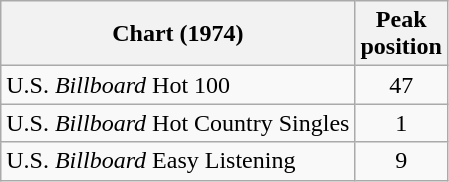<table class="wikitable sortable">
<tr>
<th>Chart (1974)</th>
<th>Peak<br>position</th>
</tr>
<tr>
<td>U.S. <em>Billboard</em> Hot 100</td>
<td align="center">47</td>
</tr>
<tr>
<td>U.S. <em>Billboard</em> Hot Country Singles</td>
<td align="center">1</td>
</tr>
<tr>
<td>U.S. <em>Billboard</em> Easy Listening</td>
<td align="center">9</td>
</tr>
</table>
